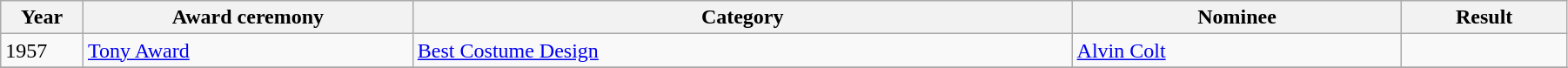<table class="wikitable" width="95%">
<tr>
<th width="5%">Year</th>
<th width="20%">Award ceremony</th>
<th width="40%">Category</th>
<th width="20%">Nominee</th>
<th width="10%">Result</th>
</tr>
<tr>
<td>1957</td>
<td><a href='#'>Tony Award</a></td>
<td><a href='#'>Best Costume Design</a></td>
<td><a href='#'>Alvin Colt</a></td>
<td></td>
</tr>
<tr>
</tr>
</table>
